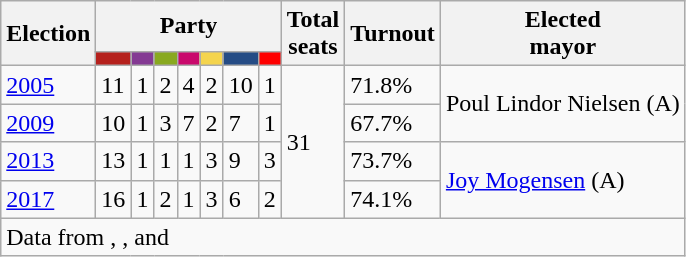<table class="wikitable">
<tr>
<th rowspan="2">Election</th>
<th colspan="7">Party</th>
<th rowspan="2">Total<br>seats</th>
<th rowspan="2">Turnout</th>
<th rowspan="2">Elected<br>mayor</th>
</tr>
<tr>
<td style="background:#B5211D;"><strong><a href='#'></a></strong></td>
<td style="background:#843A93;"><strong><a href='#'></a></strong></td>
<td style="background:#89A920;"><strong><a href='#'></a></strong></td>
<td style="background:#C9096C;"><strong><a href='#'></a></strong></td>
<td style="background:#F4D44D;"><strong><a href='#'></a></strong></td>
<td style="background:#254C85;"><strong><a href='#'></a></strong></td>
<td style="background:#FF0000;"><strong><a href='#'></a></strong></td>
</tr>
<tr>
<td><a href='#'>2005</a></td>
<td>11</td>
<td>1</td>
<td>2</td>
<td>4</td>
<td>2</td>
<td>10</td>
<td>1</td>
<td rowspan="4">31</td>
<td>71.8%</td>
<td rowspan="2">Poul Lindor Nielsen (A)</td>
</tr>
<tr>
<td><a href='#'>2009</a></td>
<td>10</td>
<td>1</td>
<td>3</td>
<td>7</td>
<td>2</td>
<td>7</td>
<td>1</td>
<td>67.7%</td>
</tr>
<tr>
<td><a href='#'>2013</a></td>
<td>13</td>
<td>1</td>
<td>1</td>
<td>1</td>
<td>3</td>
<td>9</td>
<td>3</td>
<td>73.7%</td>
<td rowspan="2"><a href='#'>Joy Mogensen</a> (A)</td>
</tr>
<tr>
<td><a href='#'>2017</a></td>
<td>16</td>
<td>1</td>
<td>2</td>
<td>1</td>
<td>3</td>
<td>6</td>
<td>2</td>
<td>74.1%</td>
</tr>
<tr>
<td colspan="14">Data from , ,  and </td>
</tr>
</table>
